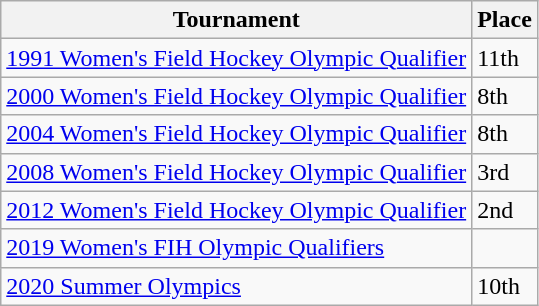<table class="wikitable collapsible">
<tr>
<th>Tournament</th>
<th>Place</th>
</tr>
<tr>
<td><a href='#'>1991 Women's Field Hockey Olympic Qualifier</a></td>
<td>11th</td>
</tr>
<tr>
<td><a href='#'>2000 Women's Field Hockey Olympic Qualifier</a></td>
<td>8th</td>
</tr>
<tr>
<td><a href='#'>2004 Women's Field Hockey Olympic Qualifier</a></td>
<td>8th</td>
</tr>
<tr>
<td><a href='#'>2008 Women's Field Hockey Olympic Qualifier</a></td>
<td>3rd</td>
</tr>
<tr>
<td><a href='#'>2012 Women's Field Hockey Olympic Qualifier</a></td>
<td>2nd</td>
</tr>
<tr>
<td><a href='#'>2019 Women's FIH Olympic Qualifiers</a></td>
<td></td>
</tr>
<tr>
<td><a href='#'>2020 Summer Olympics</a></td>
<td>10th</td>
</tr>
</table>
